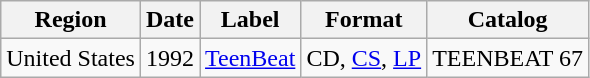<table class="wikitable">
<tr>
<th>Region</th>
<th>Date</th>
<th>Label</th>
<th>Format</th>
<th>Catalog</th>
</tr>
<tr>
<td>United States</td>
<td>1992</td>
<td><a href='#'>TeenBeat</a></td>
<td>CD, <a href='#'>CS</a>, <a href='#'>LP</a></td>
<td>TEENBEAT 67</td>
</tr>
</table>
